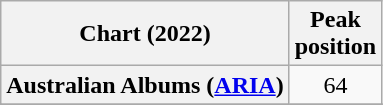<table class="wikitable sortable plainrowheaders" style="text-align:center">
<tr>
<th scope="col">Chart (2022)</th>
<th scope="col">Peak<br>position</th>
</tr>
<tr>
<th scope="row">Australian Albums (<a href='#'>ARIA</a>)</th>
<td>64</td>
</tr>
<tr>
</tr>
<tr>
</tr>
<tr>
</tr>
<tr>
</tr>
<tr>
</tr>
</table>
